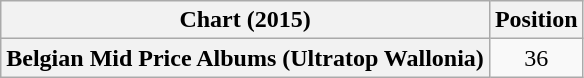<table class="wikitable plainrowheaders" style="text-align:center">
<tr>
<th scope="col">Chart (2015)</th>
<th scope="col">Position</th>
</tr>
<tr>
<th scope="row">Belgian Mid Price Albums (Ultratop Wallonia)</th>
<td>36</td>
</tr>
</table>
